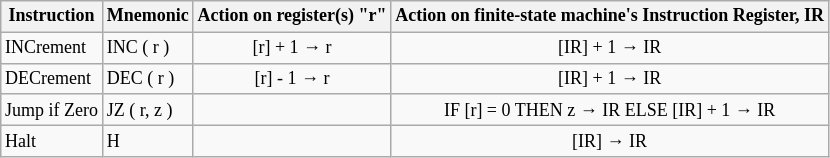<table class="wikitable">
<tr style="text-align:center; font-size:9pt; font-weight:bold; vertical-align:bottom;">
<th style="width:63.6; height:12px;">Instruction</th>
<th style="width:67.8;">Mnemonic</th>
<th style="width:130.2;">Action on register(s) "r"</th>
<th style="width:240.6;">Action on finite-state machine's Instruction Register, IR</th>
</tr>
<tr style="font-size:9pt; vertical-align:bottom;">
<td style="height:11.4; ">INCrement</td>
<td>INC ( r )</td>
<td style="text-align:center; ">[r] + 1 → r</td>
<td style="text-align:center; ">[IR] + 1 → IR</td>
</tr>
<tr style="font-size:9pt; vertical-align:bottom;">
<td style="height:11.4; ">DECrement</td>
<td>DEC ( r )</td>
<td style="text-align:center; ">[r] - 1 → r</td>
<td style="text-align:center; ">[IR] + 1 → IR</td>
</tr>
<tr style="font-size:9pt; vertical-align:bottom;">
<td style="height:11.4; ">Jump if Zero</td>
<td>JZ ( r, z )</td>
<td></td>
<td style="text-align:center; ">IF [r] = 0 THEN z → IR  ELSE [IR] + 1 → IR</td>
</tr>
<tr style="font-size:9pt; vertical-align:bottom;">
<td style="height:11.4; ">Halt</td>
<td>H</td>
<td></td>
<td style="text-align:center; ">[IR]  → IR</td>
</tr>
</table>
